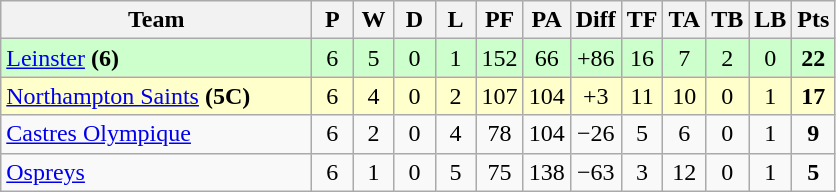<table class="wikitable" style="text-align:center">
<tr>
<th width="200">Team</th>
<th width="20">P</th>
<th width="20">W</th>
<th width="20">D</th>
<th width="20">L</th>
<th width="20">PF</th>
<th width="20">PA</th>
<th width="20">Diff</th>
<th width="20">TF</th>
<th width="20">TA</th>
<th width="20">TB</th>
<th width="20">LB</th>
<th width="20">Pts</th>
</tr>
<tr bgcolor="#ccffcc">
<td align=left> <a href='#'>Leinster</a> <strong>(6)</strong></td>
<td>6</td>
<td>5</td>
<td>0</td>
<td>1</td>
<td>152</td>
<td>66</td>
<td>+86</td>
<td>16</td>
<td>7</td>
<td>2</td>
<td>0</td>
<td><strong>22</strong></td>
</tr>
<tr bgcolor="#ffffcc">
<td align=left> <a href='#'>Northampton Saints</a> <strong>(5C)</strong></td>
<td>6</td>
<td>4</td>
<td>0</td>
<td>2</td>
<td>107</td>
<td>104</td>
<td>+3</td>
<td>11</td>
<td>10</td>
<td>0</td>
<td>1</td>
<td><strong>17</strong></td>
</tr>
<tr>
<td align=left> <a href='#'>Castres Olympique</a></td>
<td>6</td>
<td>2</td>
<td>0</td>
<td>4</td>
<td>78</td>
<td>104</td>
<td>−26</td>
<td>5</td>
<td>6</td>
<td>0</td>
<td>1</td>
<td><strong>9</strong></td>
</tr>
<tr>
<td align=left> <a href='#'>Ospreys</a></td>
<td>6</td>
<td>1</td>
<td>0</td>
<td>5</td>
<td>75</td>
<td>138</td>
<td>−63</td>
<td>3</td>
<td>12</td>
<td>0</td>
<td>1</td>
<td><strong>5</strong></td>
</tr>
</table>
